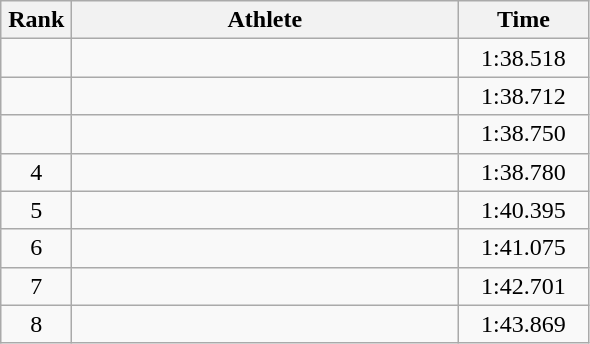<table class="wikitable" style="text-align:center">
<tr>
<th width=40>Rank</th>
<th width=250>Athlete</th>
<th width=80>Time</th>
</tr>
<tr>
<td></td>
<td align=left></td>
<td>1:38.518</td>
</tr>
<tr>
<td></td>
<td align=left></td>
<td>1:38.712</td>
</tr>
<tr>
<td></td>
<td align=left></td>
<td>1:38.750</td>
</tr>
<tr>
<td>4</td>
<td align=left></td>
<td>1:38.780</td>
</tr>
<tr>
<td>5</td>
<td align=left></td>
<td>1:40.395</td>
</tr>
<tr>
<td>6</td>
<td align=left></td>
<td>1:41.075</td>
</tr>
<tr>
<td>7</td>
<td align=left></td>
<td>1:42.701</td>
</tr>
<tr>
<td>8</td>
<td align=left></td>
<td>1:43.869</td>
</tr>
</table>
